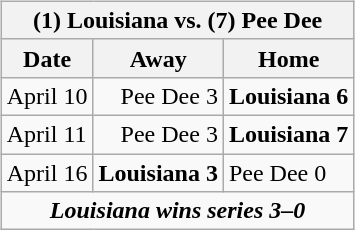<table cellspacing="10">
<tr>
<td valign="top"><br><table class="wikitable">
<tr>
<th bgcolor="#DDDDDD" colspan="4">(1) Louisiana vs. (7) Pee Dee</th>
</tr>
<tr>
<th>Date</th>
<th>Away</th>
<th>Home</th>
</tr>
<tr>
<td>April 10</td>
<td align="right">Pee Dee 3</td>
<td><strong>Louisiana 6</strong></td>
</tr>
<tr>
<td>April 11</td>
<td align="right">Pee Dee 3</td>
<td><strong>Louisiana 7</strong></td>
</tr>
<tr>
<td>April 16</td>
<td align="right"><strong>Louisiana 3</strong></td>
<td>Pee Dee 0</td>
</tr>
<tr align="center">
<td colspan="4"><strong><em>Louisiana wins series 3–0</em></strong></td>
</tr>
</table>
</td>
</tr>
</table>
